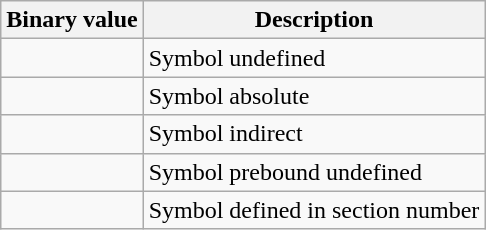<table class="wikitable">
<tr>
<th>Binary value</th>
<th>Description</th>
</tr>
<tr>
<td></td>
<td>Symbol undefined</td>
</tr>
<tr>
<td></td>
<td>Symbol absolute</td>
</tr>
<tr>
<td></td>
<td>Symbol indirect</td>
</tr>
<tr>
<td></td>
<td>Symbol prebound undefined</td>
</tr>
<tr>
<td></td>
<td>Symbol defined in section number</td>
</tr>
</table>
